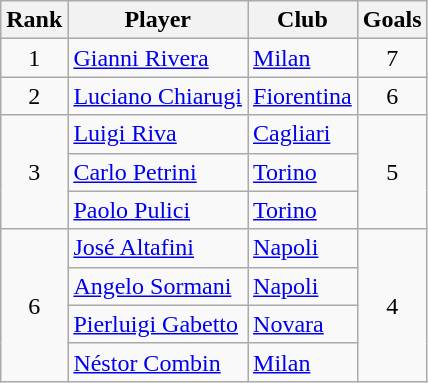<table class="wikitable sortable" style="text-align:center">
<tr>
<th>Rank</th>
<th>Player</th>
<th>Club</th>
<th>Goals</th>
</tr>
<tr>
<td>1</td>
<td align="left"><strong></strong> <a href='#'>Gianni Rivera</a></td>
<td align="left"><a href='#'>Milan</a></td>
<td>7</td>
</tr>
<tr>
<td>2</td>
<td align="left"><strong></strong> <a href='#'>Luciano Chiarugi</a></td>
<td align="left"><a href='#'>Fiorentina</a></td>
<td>6</td>
</tr>
<tr>
<td rowspan="3">3</td>
<td align="left"><strong></strong> <a href='#'>Luigi Riva</a></td>
<td align="left"><a href='#'>Cagliari</a></td>
<td rowspan="3">5</td>
</tr>
<tr>
<td align="left"><strong></strong> <a href='#'>Carlo Petrini</a></td>
<td align="left"><a href='#'>Torino</a></td>
</tr>
<tr>
<td align="left"><strong></strong> <a href='#'>Paolo Pulici</a></td>
<td align="left"><a href='#'>Torino</a></td>
</tr>
<tr>
<td rowspan="4">6</td>
<td align="left"><strong></strong> <strong></strong> <a href='#'>José Altafini</a></td>
<td align="left"><a href='#'>Napoli</a></td>
<td rowspan="4">4</td>
</tr>
<tr>
<td align="left"><strong></strong> <a href='#'>Angelo Sormani</a></td>
<td align="left"><a href='#'>Napoli</a></td>
</tr>
<tr>
<td align="left"><strong></strong> <a href='#'>Pierluigi Gabetto</a></td>
<td align="left"><a href='#'>Novara</a></td>
</tr>
<tr>
<td align="left"><strong></strong> <a href='#'>Néstor Combin</a></td>
<td align="left"><a href='#'>Milan</a></td>
</tr>
</table>
